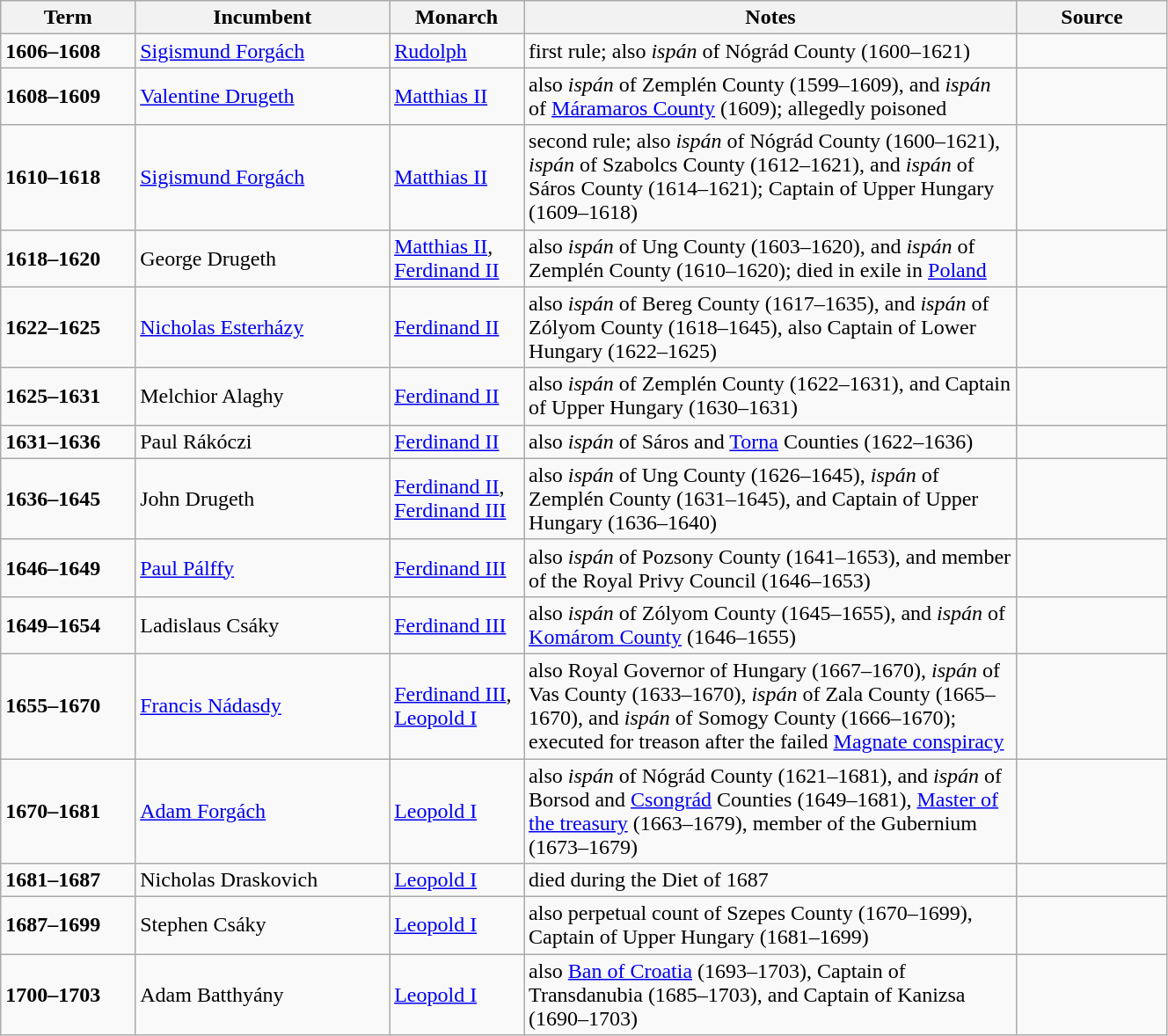<table class="wikitable" style="width: 70%">
<tr>
<th scope="col" width="9%">Term</th>
<th scope="col" width="17%">Incumbent</th>
<th scope="col" width="9%">Monarch</th>
<th scope="col" width="33%">Notes</th>
<th scope="col" width="10%">Source</th>
</tr>
<tr>
<td><strong>1606–1608</strong></td>
<td><a href='#'>Sigismund Forgách</a></td>
<td><a href='#'>Rudolph</a></td>
<td>first rule; also <em>ispán</em> of Nógrád County (1600–1621)</td>
<td></td>
</tr>
<tr>
<td><strong>1608–1609</strong></td>
<td><a href='#'>Valentine Drugeth</a></td>
<td><a href='#'>Matthias II</a></td>
<td>also <em>ispán</em> of Zemplén County (1599–1609), and <em>ispán</em> of <a href='#'>Máramaros County</a> (1609); allegedly poisoned</td>
<td></td>
</tr>
<tr>
<td><strong>1610–1618</strong></td>
<td><a href='#'>Sigismund Forgách</a></td>
<td><a href='#'>Matthias II</a></td>
<td>second rule; also <em>ispán</em> of Nógrád County (1600–1621), <em>ispán</em> of Szabolcs County (1612–1621), and <em>ispán</em> of Sáros County (1614–1621); Captain of Upper Hungary (1609–1618)</td>
<td></td>
</tr>
<tr>
<td><strong>1618–1620</strong></td>
<td>George Drugeth</td>
<td><a href='#'>Matthias II</a>,<br><a href='#'>Ferdinand II</a></td>
<td>also <em>ispán</em> of Ung County (1603–1620), and <em>ispán</em> of Zemplén County (1610–1620); died in exile in <a href='#'>Poland</a></td>
<td></td>
</tr>
<tr>
<td><strong>1622–1625</strong></td>
<td><a href='#'>Nicholas Esterházy</a></td>
<td><a href='#'>Ferdinand II</a></td>
<td>also <em>ispán</em> of Bereg County (1617–1635), and <em>ispán</em> of Zólyom County (1618–1645), also Captain of Lower Hungary (1622–1625)</td>
<td></td>
</tr>
<tr>
<td><strong>1625–1631</strong></td>
<td>Melchior Alaghy</td>
<td><a href='#'>Ferdinand II</a></td>
<td>also <em>ispán</em> of Zemplén County (1622–1631), and Captain of Upper Hungary (1630–1631)</td>
<td></td>
</tr>
<tr>
<td><strong>1631–1636</strong></td>
<td>Paul Rákóczi</td>
<td><a href='#'>Ferdinand II</a></td>
<td>also <em>ispán</em> of Sáros and <a href='#'>Torna</a> Counties (1622–1636)</td>
<td></td>
</tr>
<tr>
<td><strong>1636–1645</strong></td>
<td>John Drugeth</td>
<td><a href='#'>Ferdinand II</a>,<br><a href='#'>Ferdinand III</a></td>
<td>also <em>ispán</em> of Ung County (1626–1645), <em>ispán</em> of Zemplén County (1631–1645), and Captain of Upper Hungary (1636–1640)</td>
<td></td>
</tr>
<tr>
<td><strong>1646–1649</strong></td>
<td><a href='#'>Paul Pálffy</a></td>
<td><a href='#'>Ferdinand III</a></td>
<td>also <em>ispán</em> of Pozsony County (1641–1653), and member of the Royal Privy Council (1646–1653)</td>
<td></td>
</tr>
<tr>
<td><strong>1649–1654</strong></td>
<td>Ladislaus Csáky</td>
<td><a href='#'>Ferdinand III</a></td>
<td>also <em>ispán</em> of Zólyom County (1645–1655), and <em>ispán</em> of <a href='#'>Komárom County</a> (1646–1655)</td>
<td></td>
</tr>
<tr>
<td><strong>1655–1670</strong></td>
<td><a href='#'>Francis Nádasdy</a></td>
<td><a href='#'>Ferdinand III</a>,<br><a href='#'>Leopold I</a></td>
<td>also Royal Governor of Hungary (1667–1670), <em>ispán</em> of Vas County (1633–1670), <em>ispán</em> of Zala County (1665–1670), and <em>ispán</em> of Somogy County (1666–1670); executed for treason after the failed <a href='#'>Magnate conspiracy</a></td>
<td></td>
</tr>
<tr>
<td><strong>1670–1681</strong></td>
<td><a href='#'>Adam Forgách</a></td>
<td><a href='#'>Leopold I</a></td>
<td>also <em>ispán</em> of Nógrád County (1621–1681), and <em>ispán</em> of Borsod and <a href='#'>Csongrád</a> Counties (1649–1681), <a href='#'>Master of the treasury</a> (1663–1679), member of the Gubernium (1673–1679)</td>
<td></td>
</tr>
<tr>
<td><strong>1681–1687</strong></td>
<td>Nicholas Draskovich</td>
<td><a href='#'>Leopold I</a></td>
<td>died during the Diet of 1687</td>
<td></td>
</tr>
<tr>
<td><strong>1687–1699</strong></td>
<td>Stephen Csáky</td>
<td><a href='#'>Leopold I</a></td>
<td>also perpetual count of Szepes County (1670–1699), Captain of Upper Hungary (1681–1699)</td>
<td></td>
</tr>
<tr>
<td><strong>1700–1703</strong></td>
<td>Adam Batthyány</td>
<td><a href='#'>Leopold I</a></td>
<td>also <a href='#'>Ban of Croatia</a> (1693–1703), Captain of Transdanubia (1685–1703), and Captain of Kanizsa (1690–1703)</td>
<td></td>
</tr>
</table>
